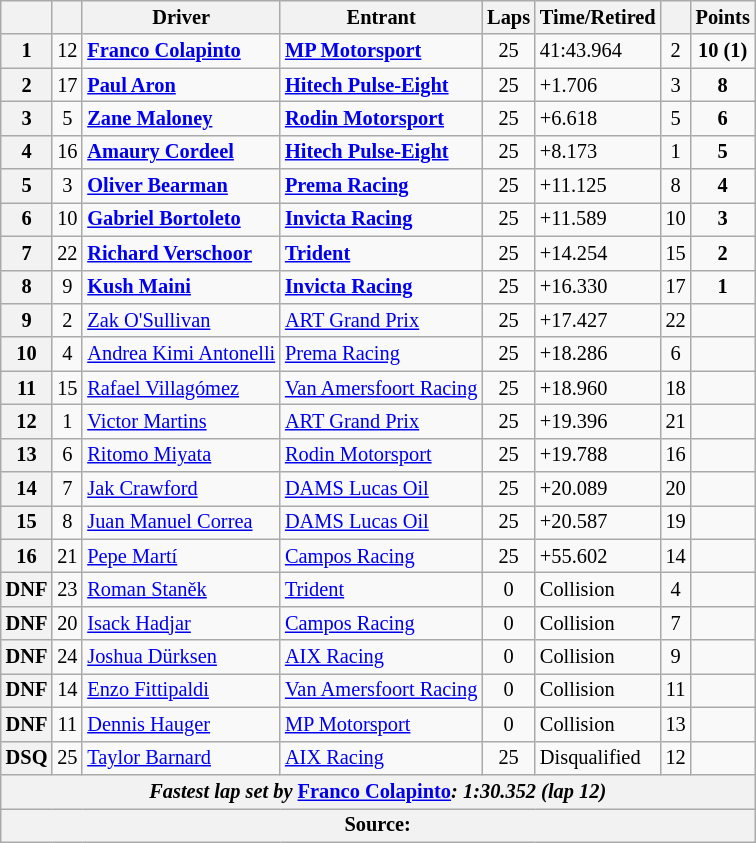<table class="wikitable" style="font-size:85%">
<tr>
<th scope="col"></th>
<th scope="col"></th>
<th scope="col">Driver</th>
<th scope="col">Entrant</th>
<th scope="col">Laps</th>
<th scope="col">Time/Retired</th>
<th scope="col"></th>
<th scope="col">Points</th>
</tr>
<tr>
<th>1</th>
<td align="center">12</td>
<td> <strong><a href='#'>Franco Colapinto</a></strong></td>
<td><strong><a href='#'>MP Motorsport</a></strong></td>
<td align="center">25</td>
<td>41:43.964</td>
<td align="center">2</td>
<td align="center"><strong>10 (1)</strong></td>
</tr>
<tr>
<th>2</th>
<td align="center">17</td>
<td> <strong><a href='#'>Paul Aron</a></strong></td>
<td><strong><a href='#'>Hitech Pulse-Eight</a></strong></td>
<td align="center">25</td>
<td>+1.706</td>
<td align="center">3</td>
<td align="center"><strong>8</strong></td>
</tr>
<tr>
<th>3</th>
<td align="center">5</td>
<td> <strong><a href='#'>Zane Maloney</a></strong></td>
<td><strong><a href='#'>Rodin Motorsport</a></strong></td>
<td align="center">25</td>
<td>+6.618</td>
<td align="center">5</td>
<td align="center"><strong>6</strong></td>
</tr>
<tr>
<th>4</th>
<td align="center">16</td>
<td> <strong><a href='#'>Amaury Cordeel</a></strong></td>
<td><strong><a href='#'>Hitech Pulse-Eight</a></strong></td>
<td align="center">25</td>
<td>+8.173</td>
<td align="center">1</td>
<td align="center"><strong>5</strong></td>
</tr>
<tr>
<th>5</th>
<td align="center">3</td>
<td> <strong><a href='#'>Oliver Bearman</a></strong></td>
<td><strong><a href='#'>Prema Racing</a></strong></td>
<td align="center">25</td>
<td>+11.125</td>
<td align="center">8</td>
<td align="center"><strong>4</strong></td>
</tr>
<tr>
<th>6</th>
<td align="center">10</td>
<td> <strong><a href='#'>Gabriel Bortoleto</a></strong></td>
<td><strong><a href='#'>Invicta Racing</a></strong></td>
<td align="center">25</td>
<td>+11.589</td>
<td align="center">10</td>
<td align="center"><strong>3</strong></td>
</tr>
<tr>
<th>7</th>
<td align="center">22</td>
<td> <strong><a href='#'>Richard Verschoor</a></strong></td>
<td><strong><a href='#'>Trident</a></strong></td>
<td align="center">25</td>
<td>+14.254</td>
<td align="center">15</td>
<td align="center"><strong>2</strong></td>
</tr>
<tr>
<th>8</th>
<td align="center">9</td>
<td> <strong><a href='#'>Kush Maini</a></strong></td>
<td><strong><a href='#'>Invicta Racing</a></strong></td>
<td align="center">25</td>
<td>+16.330</td>
<td align="center">17</td>
<td align="center"><strong>1</strong></td>
</tr>
<tr>
<th>9</th>
<td align="center">2</td>
<td> <a href='#'>Zak O'Sullivan</a></td>
<td><a href='#'>ART Grand Prix</a></td>
<td align="center">25</td>
<td>+17.427</td>
<td align="center">22</td>
<td align="center"></td>
</tr>
<tr>
<th>10</th>
<td align="center">4</td>
<td> <a href='#'>Andrea Kimi Antonelli</a></td>
<td><a href='#'>Prema Racing</a></td>
<td align="center">25</td>
<td>+18.286</td>
<td align="center">6</td>
<td></td>
</tr>
<tr>
<th>11</th>
<td align="center">15</td>
<td> <a href='#'>Rafael Villagómez</a></td>
<td><a href='#'>Van Amersfoort Racing</a></td>
<td align="center">25</td>
<td>+18.960</td>
<td align="center">18</td>
<td></td>
</tr>
<tr>
<th>12</th>
<td align="center">1</td>
<td> <a href='#'>Victor Martins</a></td>
<td><a href='#'>ART Grand Prix</a></td>
<td align="center">25</td>
<td>+19.396</td>
<td align="center">21</td>
<td></td>
</tr>
<tr>
<th>13</th>
<td align="center">6</td>
<td> <a href='#'>Ritomo Miyata</a></td>
<td><a href='#'>Rodin Motorsport</a></td>
<td align="center">25</td>
<td>+19.788</td>
<td align="center">16</td>
<td align="center"></td>
</tr>
<tr>
<th>14</th>
<td align="center">7</td>
<td> <a href='#'>Jak Crawford</a></td>
<td><a href='#'>DAMS Lucas Oil</a></td>
<td align="center">25</td>
<td>+20.089</td>
<td align="center">20</td>
<td></td>
</tr>
<tr>
<th>15</th>
<td align="center">8</td>
<td> <a href='#'>Juan Manuel Correa</a></td>
<td><a href='#'>DAMS Lucas Oil</a></td>
<td align="center">25</td>
<td>+20.587</td>
<td align="center">19</td>
<td></td>
</tr>
<tr>
<th>16</th>
<td align="center">21</td>
<td> <a href='#'>Pepe Martí</a></td>
<td><a href='#'>Campos Racing</a></td>
<td align="center">25</td>
<td>+55.602</td>
<td align="center">14</td>
<td></td>
</tr>
<tr>
<th>DNF</th>
<td align="center">23</td>
<td> <a href='#'>Roman Staněk</a></td>
<td><a href='#'>Trident</a></td>
<td align="center">0</td>
<td>Collision</td>
<td align="center">4</td>
<td align="center"></td>
</tr>
<tr>
<th>DNF</th>
<td align="center">20</td>
<td> <a href='#'>Isack Hadjar</a></td>
<td><a href='#'>Campos Racing</a></td>
<td align="center">0</td>
<td>Collision</td>
<td align="center">7</td>
<td></td>
</tr>
<tr>
<th>DNF</th>
<td align="center">24</td>
<td> <a href='#'>Joshua Dürksen</a></td>
<td><a href='#'>AIX Racing</a></td>
<td align="center">0</td>
<td>Collision</td>
<td align="center">9</td>
<td align="center"></td>
</tr>
<tr>
<th>DNF</th>
<td align="center">14</td>
<td> <a href='#'>Enzo Fittipaldi</a></td>
<td><a href='#'>Van Amersfoort Racing</a></td>
<td align="center">0</td>
<td>Collision</td>
<td align="center">11</td>
<td align="center"></td>
</tr>
<tr>
<th>DNF</th>
<td align="center">11</td>
<td> <a href='#'>Dennis Hauger</a></td>
<td><a href='#'>MP Motorsport</a></td>
<td align="center">0</td>
<td>Collision</td>
<td align="center">13</td>
<td align="center"></td>
</tr>
<tr>
<th>DSQ</th>
<td align="center">25</td>
<td> <a href='#'>Taylor Barnard</a></td>
<td><a href='#'>AIX Racing</a></td>
<td align="center">25</td>
<td>Disqualified</td>
<td align="center">12</td>
<td align=“center”></td>
</tr>
<tr>
<th colspan="8"><em>Fastest lap set by</em> <strong> <a href='#'>Franco Colapinto</a><strong><em>: 1:30.352 (lap 12)<em></th>
</tr>
<tr>
<th colspan="8">Source:</th>
</tr>
</table>
